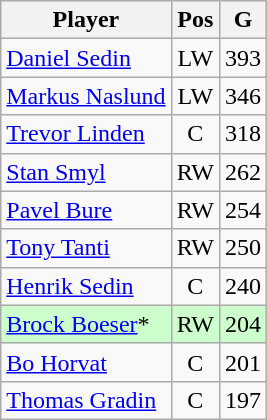<table class="wikitable" style="text-align:center;">
<tr>
<th align="left">Player</th>
<th>Pos</th>
<th>G</th>
</tr>
<tr>
<td align="left"><a href='#'>Daniel Sedin</a></td>
<td>LW</td>
<td>393</td>
</tr>
<tr>
<td align="left"><a href='#'>Markus Naslund</a></td>
<td>LW</td>
<td>346</td>
</tr>
<tr>
<td align="left"><a href='#'>Trevor Linden</a></td>
<td>C</td>
<td>318</td>
</tr>
<tr>
<td align="left"><a href='#'>Stan Smyl</a></td>
<td>RW</td>
<td>262</td>
</tr>
<tr>
<td align="left"><a href='#'>Pavel Bure</a></td>
<td>RW</td>
<td>254</td>
</tr>
<tr>
<td align="left"><a href='#'>Tony Tanti</a></td>
<td>RW</td>
<td>250</td>
</tr>
<tr>
<td align="left"><a href='#'>Henrik Sedin</a></td>
<td>C</td>
<td>240</td>
</tr>
<tr style="background:#cfc;">
<td align="left"><a href='#'>Brock Boeser</a>*</td>
<td>RW</td>
<td>204</td>
</tr>
<tr>
<td align="left"><a href='#'>Bo Horvat</a></td>
<td>C</td>
<td>201</td>
</tr>
<tr>
<td align="left"><a href='#'>Thomas Gradin</a></td>
<td>C</td>
<td>197</td>
</tr>
</table>
